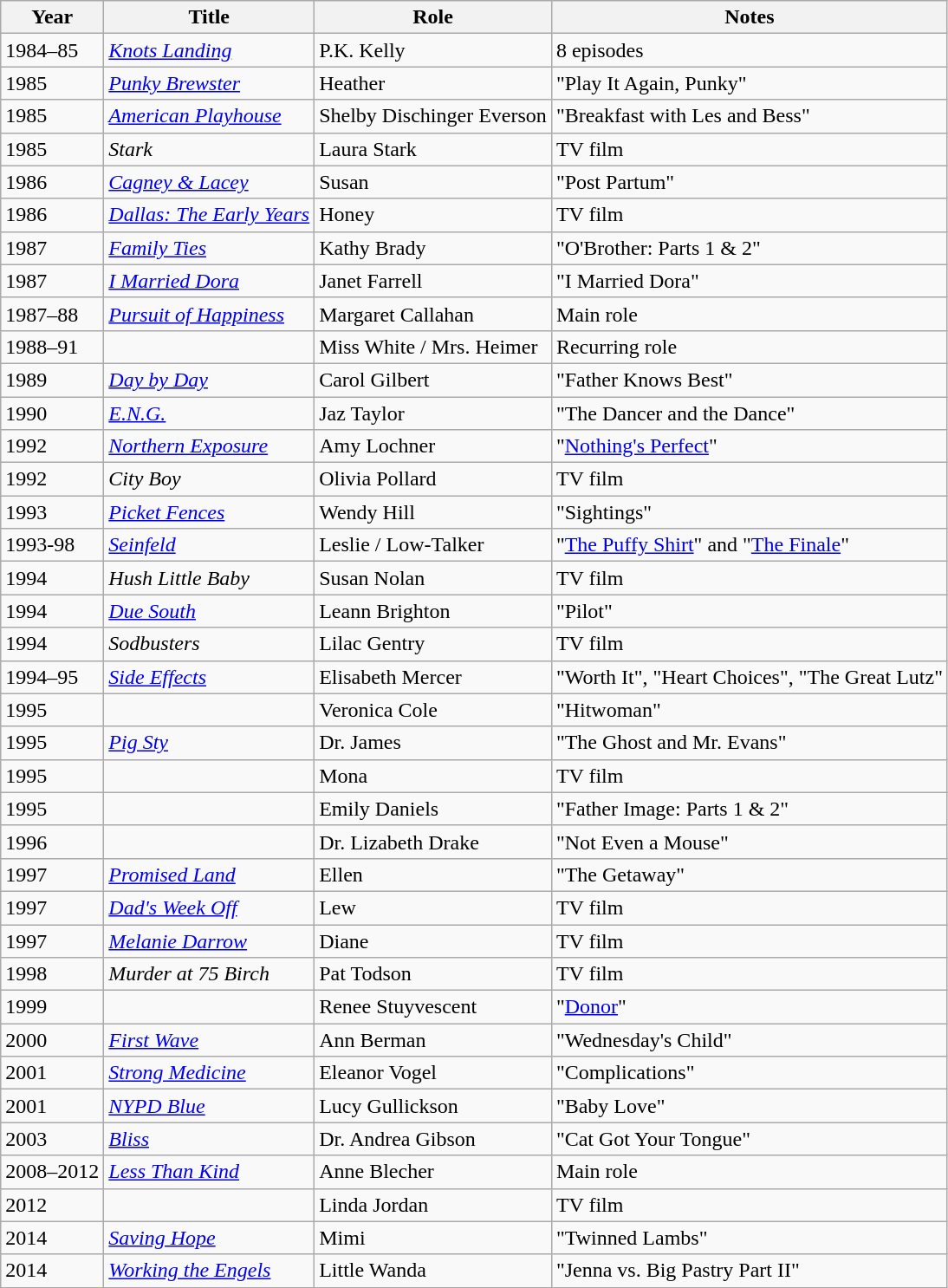<table class="wikitable sortable">
<tr>
<th>Year</th>
<th>Title</th>
<th>Role</th>
<th class="unsortable">Notes</th>
</tr>
<tr>
<td>1984–85</td>
<td><em><a href='#'>Knots Landing</a></em></td>
<td>P.K. Kelly</td>
<td>8 episodes</td>
</tr>
<tr>
<td>1985</td>
<td><em><a href='#'>Punky Brewster</a></em></td>
<td>Heather</td>
<td>"Play It Again, Punky"</td>
</tr>
<tr>
<td>1985</td>
<td><em><a href='#'>American Playhouse</a></em></td>
<td>Shelby Dischinger Everson</td>
<td>"Breakfast with Les and Bess"</td>
</tr>
<tr>
<td>1985</td>
<td><em>Stark</em></td>
<td>Laura Stark</td>
<td>TV film</td>
</tr>
<tr>
<td>1986</td>
<td><em><a href='#'>Cagney & Lacey</a></em></td>
<td>Susan</td>
<td>"Post Partum"</td>
</tr>
<tr>
<td>1986</td>
<td><em><a href='#'>Dallas: The Early Years</a></em></td>
<td>Honey</td>
<td>TV film</td>
</tr>
<tr>
<td>1987</td>
<td><em><a href='#'>Family Ties</a></em></td>
<td>Kathy Brady</td>
<td>"O'Brother: Parts 1 & 2"</td>
</tr>
<tr>
<td>1987</td>
<td><em><a href='#'>I Married Dora</a></em></td>
<td>Janet Farrell</td>
<td>"I Married Dora"</td>
</tr>
<tr>
<td>1987–88</td>
<td><em><a href='#'>Pursuit of Happiness</a></em></td>
<td>Margaret Callahan</td>
<td>Main role</td>
</tr>
<tr>
<td>1988–91</td>
<td><em></em></td>
<td>Miss White / Mrs. Heimer</td>
<td>Recurring role</td>
</tr>
<tr>
<td>1989</td>
<td><em><a href='#'>Day by Day</a></em></td>
<td>Carol Gilbert</td>
<td>"Father Knows Best"</td>
</tr>
<tr>
<td>1990</td>
<td><em><a href='#'>E.N.G.</a></em></td>
<td>Jaz Taylor</td>
<td>"The Dancer and the Dance"</td>
</tr>
<tr>
<td>1992</td>
<td><em><a href='#'>Northern Exposure</a></em></td>
<td>Amy Lochner</td>
<td>"<a href='#'>Nothing's Perfect</a>"</td>
</tr>
<tr>
<td>1992</td>
<td><em>City Boy</em></td>
<td>Olivia Pollard</td>
<td>TV film</td>
</tr>
<tr>
<td>1993</td>
<td><em><a href='#'>Picket Fences</a></em></td>
<td>Wendy Hill</td>
<td>"Sightings"</td>
</tr>
<tr>
<td>1993-98</td>
<td><em><a href='#'>Seinfeld</a></em></td>
<td>Leslie / Low-Talker</td>
<td>"<a href='#'>The Puffy Shirt</a>" and "<a href='#'>The Finale</a>"</td>
</tr>
<tr>
<td>1994</td>
<td><em>Hush Little Baby</em></td>
<td>Susan Nolan</td>
<td>TV film</td>
</tr>
<tr>
<td>1994</td>
<td><em><a href='#'>Due South</a></em></td>
<td>Leann Brighton</td>
<td>"Pilot"</td>
</tr>
<tr>
<td>1994</td>
<td><em>Sodbusters</em></td>
<td>Lilac Gentry</td>
<td>TV film</td>
</tr>
<tr>
<td>1994–95</td>
<td><em><a href='#'>Side Effects</a></em></td>
<td>Elisabeth Mercer</td>
<td>"Worth It", "Heart Choices", "The Great Lutz"</td>
</tr>
<tr>
<td>1995</td>
<td><em></em></td>
<td>Veronica Cole</td>
<td>"Hitwoman"</td>
</tr>
<tr>
<td>1995</td>
<td><em><a href='#'>Pig Sty</a></em></td>
<td>Dr. James</td>
<td>"The Ghost and Mr. Evans"</td>
</tr>
<tr>
<td>1995</td>
<td><em></em></td>
<td>Mona</td>
<td>TV film</td>
</tr>
<tr>
<td>1995</td>
<td><em></em></td>
<td>Emily Daniels</td>
<td>"Father Image: Parts 1 & 2"</td>
</tr>
<tr>
<td>1996</td>
<td><em></em></td>
<td>Dr. Lizabeth Drake</td>
<td>"Not Even a Mouse"</td>
</tr>
<tr>
<td>1997</td>
<td><em><a href='#'>Promised Land</a></em></td>
<td>Ellen</td>
<td>"The Getaway"</td>
</tr>
<tr>
<td>1997</td>
<td><em><a href='#'>Dad's Week Off</a></em></td>
<td>Lew</td>
<td>TV film</td>
</tr>
<tr>
<td>1997</td>
<td><em><a href='#'>Melanie Darrow</a></em></td>
<td>Diane</td>
<td>TV film</td>
</tr>
<tr>
<td>1998</td>
<td><em>Murder at 75 Birch</em></td>
<td>Pat Todson</td>
<td>TV film</td>
</tr>
<tr>
<td>1999</td>
<td><em></em></td>
<td>Renee Stuyvescent</td>
<td>"<a href='#'>Donor</a>"</td>
</tr>
<tr>
<td>2000</td>
<td><em><a href='#'>First Wave</a></em></td>
<td>Ann Berman</td>
<td>"Wednesday's Child"</td>
</tr>
<tr>
<td>2001</td>
<td><em><a href='#'>Strong Medicine</a></em></td>
<td>Eleanor Vogel</td>
<td>"Complications"</td>
</tr>
<tr>
<td>2001</td>
<td><em><a href='#'>NYPD Blue</a></em></td>
<td>Lucy Gullickson</td>
<td>"Baby Love"</td>
</tr>
<tr>
<td>2003</td>
<td><em><a href='#'>Bliss</a></em></td>
<td>Dr. Andrea Gibson</td>
<td>"Cat Got Your Tongue"</td>
</tr>
<tr>
<td>2008–2012</td>
<td><em><a href='#'>Less Than Kind</a></em></td>
<td>Anne Blecher</td>
<td>Main role</td>
</tr>
<tr>
<td>2012</td>
<td><em></em></td>
<td>Linda Jordan</td>
<td>TV film</td>
</tr>
<tr>
<td>2014</td>
<td><em><a href='#'>Saving Hope</a></em></td>
<td>Mimi</td>
<td>"Twinned Lambs"</td>
</tr>
<tr>
<td>2014</td>
<td><em><a href='#'>Working the Engels</a></em></td>
<td>Little Wanda</td>
<td>"Jenna vs. Big Pastry Part II"</td>
</tr>
</table>
